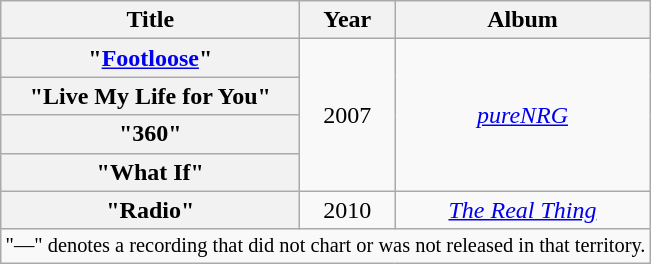<table class="wikitable plainrowheaders" style="text-align:center;">
<tr>
<th scope="col" style="width:12em;">Title</th>
<th>Year</th>
<th>Album</th>
</tr>
<tr>
<th scope="row">"<a href='#'>Footloose</a>"</th>
<td rowspan="4">2007</td>
<td rowspan="4"><em><a href='#'>pureNRG</a></em></td>
</tr>
<tr>
<th scope="row">"Live My Life for You"</th>
</tr>
<tr>
<th scope="row">"360"</th>
</tr>
<tr>
<th scope="row">"What If"</th>
</tr>
<tr>
<th scope="row">"Radio"</th>
<td>2010</td>
<td><em><a href='#'>The Real Thing</a></em></td>
</tr>
<tr>
<td colspan="7" style="font-size:85%">"—" denotes a recording that did not chart or was not released in that territory.</td>
</tr>
</table>
